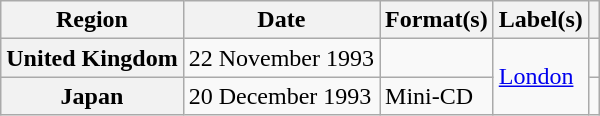<table class="wikitable plainrowheaders">
<tr>
<th scope="col">Region</th>
<th scope="col">Date</th>
<th scope="col">Format(s)</th>
<th scope="col">Label(s)</th>
<th scope="col"></th>
</tr>
<tr>
<th scope="row">United Kingdom</th>
<td>22 November 1993</td>
<td></td>
<td rowspan="2"><a href='#'>London</a></td>
<td></td>
</tr>
<tr>
<th scope="row">Japan</th>
<td>20 December 1993</td>
<td>Mini-CD</td>
<td></td>
</tr>
</table>
